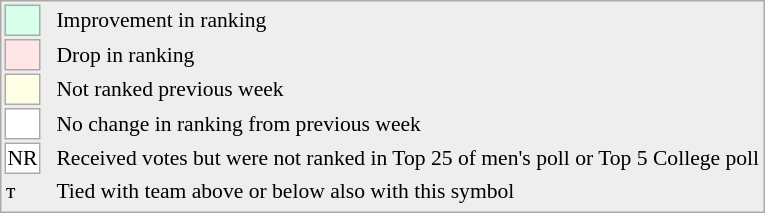<table style="font-size:90%; border:1px solid #aaa; white-space:nowrap; background:#eee;">
<tr>
<td style="background:#d8ffeb; width:20px; border:1px solid #aaa;"> </td>
<td rowspan=6> </td>
<td>Improvement in ranking</td>
</tr>
<tr>
<td style="background:#ffe6e6; width:20px; border:1px solid #aaa;"> </td>
<td>Drop in ranking</td>
</tr>
<tr>
<td style="background:#ffffe6; width:20px; border:1px solid #aaa;"> </td>
<td>Not ranked previous week</td>
</tr>
<tr>
<td style="background:#fff; width:20px; border:1px solid #aaa;"> </td>
<td>No change in ranking from previous week</td>
</tr>
<tr>
<td style="text-align:center; width:20px; border:1px solid #aaa; background:white;">NR</td>
<td>Received votes but were not ranked in Top 25 of men's poll or Top 5 College poll</td>
</tr>
<tr>
<td>т</td>
<td>Tied with team above or below also with this symbol</td>
</tr>
<tr>
</tr>
</table>
